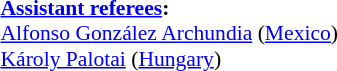<table style="width:100%; font-size:90%;">
<tr>
<td style="width:50%; vertical-align:top;"><br><strong><a href='#'>Assistant referees</a>:</strong>
<br><a href='#'>Alfonso González Archundia</a> (<a href='#'>Mexico</a>)
<br><a href='#'>Károly Palotai</a> (<a href='#'>Hungary</a>)</td>
</tr>
</table>
